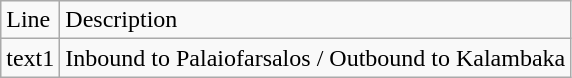<table class="wikitable">
<tr>
<td>Line</td>
<td>Description</td>
</tr>
<tr>
<td align="left">text1</td>
<td align="left">Inbound to Palaiofarsalos / Outbound to Kalambaka</td>
</tr>
</table>
